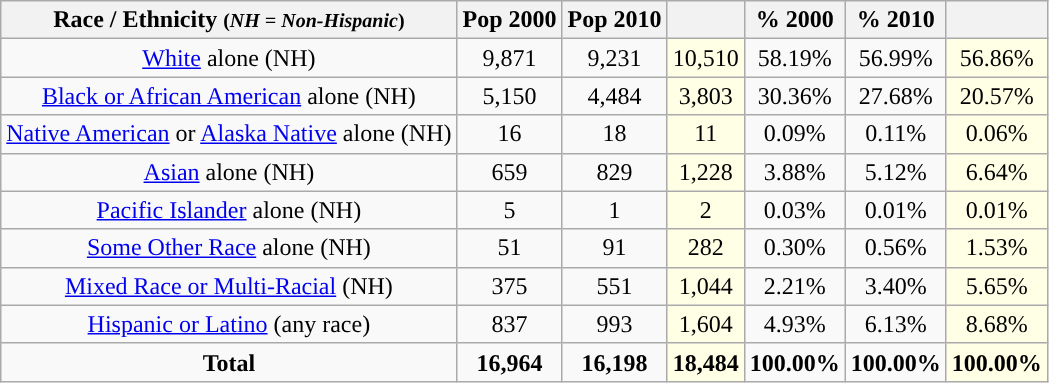<table class="wikitable" style="text-align:center;">
<tr>
<th>Race / Ethnicity <small>(<em>NH = Non-Hispanic</em>)</small></th>
<th>Pop 2000</th>
<th>Pop 2010</th>
<th></th>
<th>% 2000</th>
<th>% 2010</th>
<th></th>
</tr>
<tr>
<td><a href='#'>White</a> alone (NH)</td>
<td>9,871</td>
<td>9,231</td>
<td style='background: #ffffe6;'>10,510</td>
<td>58.19%</td>
<td>56.99%</td>
<td style='background: #ffffe6;'>56.86%</td>
</tr>
<tr>
<td><a href='#'>Black or African American</a> alone (NH)</td>
<td>5,150</td>
<td>4,484</td>
<td style='background: #ffffe6;'>3,803</td>
<td>30.36%</td>
<td>27.68%</td>
<td style='background: #ffffe6;'>20.57%</td>
</tr>
<tr>
<td><a href='#'>Native American</a> or <a href='#'>Alaska Native</a> alone (NH)</td>
<td>16</td>
<td>18</td>
<td style='background: #ffffe6;'>11</td>
<td>0.09%</td>
<td>0.11%</td>
<td style='background: #ffffe6;'>0.06%</td>
</tr>
<tr>
<td><a href='#'>Asian</a> alone (NH)</td>
<td>659</td>
<td>829</td>
<td style='background: #ffffe6;'>1,228</td>
<td>3.88%</td>
<td>5.12%</td>
<td style='background: #ffffe6;'>6.64%</td>
</tr>
<tr>
<td><a href='#'>Pacific Islander</a> alone (NH)</td>
<td>5</td>
<td>1</td>
<td style='background: #ffffe6;'>2</td>
<td>0.03%</td>
<td>0.01%</td>
<td style='background: #ffffe6;'>0.01%</td>
</tr>
<tr>
<td><a href='#'>Some Other Race</a> alone (NH)</td>
<td>51</td>
<td>91</td>
<td style='background: #ffffe6;'>282</td>
<td>0.30%</td>
<td>0.56%</td>
<td style='background: #ffffe6;'>1.53%</td>
</tr>
<tr>
<td><a href='#'>Mixed Race or Multi-Racial</a> (NH)</td>
<td>375</td>
<td>551</td>
<td style='background: #ffffe6;'>1,044</td>
<td>2.21%</td>
<td>3.40%</td>
<td style='background: #ffffe6;'>5.65%</td>
</tr>
<tr>
<td><a href='#'>Hispanic or Latino</a> (any race)</td>
<td>837</td>
<td>993</td>
<td style='background: #ffffe6;'>1,604</td>
<td>4.93%</td>
<td>6.13%</td>
<td style='background: #ffffe6;'>8.68%</td>
</tr>
<tr>
<td><strong>Total</strong></td>
<td><strong>16,964</strong></td>
<td><strong>16,198</strong></td>
<td style='background: #ffffe6;'><strong>18,484</strong></td>
<td><strong>100.00%</strong></td>
<td><strong>100.00%</strong></td>
<td style='background: #ffffe6;'><strong>100.00%</strong></td>
</tr>
</table>
